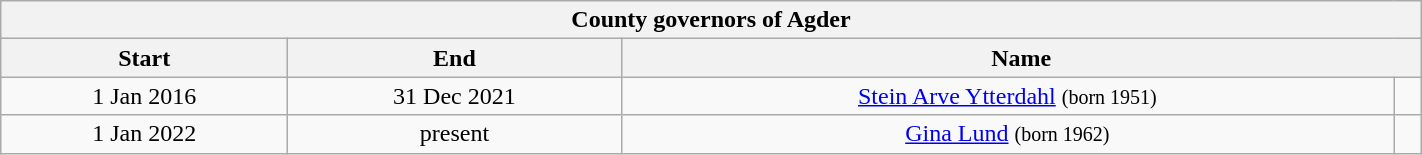<table class="wikitable" style="text-align:center; width:75%;">
<tr>
<th colspan=5>County governors of Agder</th>
</tr>
<tr>
<th>Start</th>
<th>End</th>
<th colspan="2">Name</th>
</tr>
<tr>
<td>1 Jan 2016</td>
<td>31 Dec 2021</td>
<td><a href='#'>Stein Arve Ytterdahl</a> <small>(born 1951)</small></td>
<td></td>
</tr>
<tr>
<td>1 Jan 2022</td>
<td>present</td>
<td><a href='#'>Gina Lund</a> <small>(born 1962)</small></td>
<td></td>
</tr>
</table>
